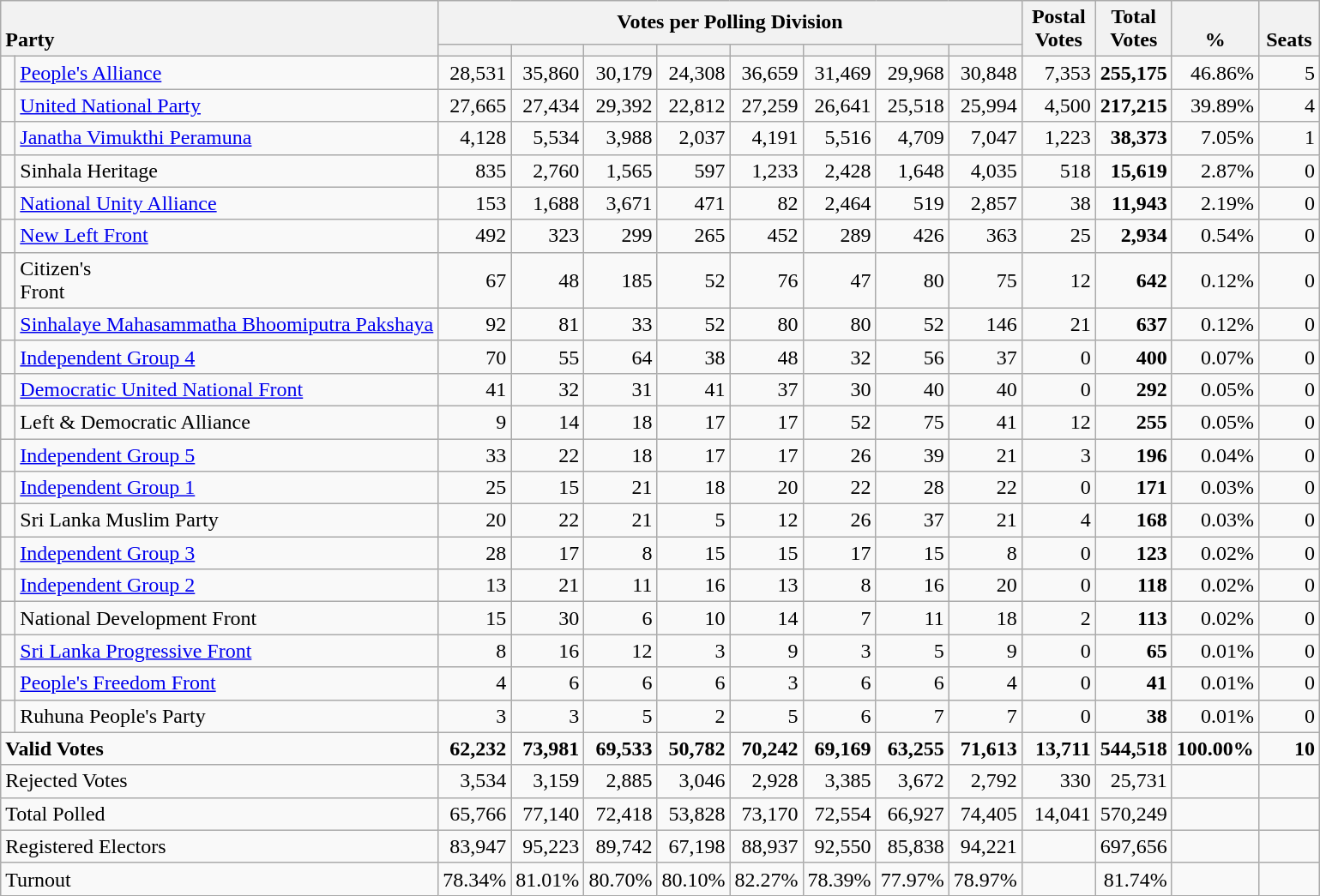<table class="wikitable" border="1" style="text-align:right;">
<tr>
<th style="text-align:left; vertical-align:bottom;" rowspan="2" colspan="2">Party</th>
<th colspan=8>Votes per Polling Division</th>
<th rowspan="2" style="vertical-align:bottom; text-align:center; width:50px;">Postal<br>Votes</th>
<th rowspan="2" style="vertical-align:bottom; text-align:center; width:50px;">Total Votes</th>
<th rowspan="2" style="vertical-align:bottom; text-align:center; width:50px;">%</th>
<th rowspan="2" style="vertical-align:bottom; text-align:center; width:40px;">Seats</th>
</tr>
<tr>
<th></th>
<th></th>
<th></th>
<th></th>
<th></th>
<th></th>
<th></th>
<th></th>
</tr>
<tr>
<td bgcolor=> </td>
<td align=left><a href='#'>People's Alliance</a></td>
<td>28,531</td>
<td>35,860</td>
<td>30,179</td>
<td>24,308</td>
<td>36,659</td>
<td>31,469</td>
<td>29,968</td>
<td>30,848</td>
<td>7,353</td>
<td><strong>255,175</strong></td>
<td>46.86%</td>
<td>5</td>
</tr>
<tr>
<td bgcolor=> </td>
<td align=left><a href='#'>United National Party</a></td>
<td>27,665</td>
<td>27,434</td>
<td>29,392</td>
<td>22,812</td>
<td>27,259</td>
<td>26,641</td>
<td>25,518</td>
<td>25,994</td>
<td>4,500</td>
<td><strong>217,215</strong></td>
<td>39.89%</td>
<td>4</td>
</tr>
<tr>
<td bgcolor=> </td>
<td align=left><a href='#'>Janatha Vimukthi Peramuna</a></td>
<td>4,128</td>
<td>5,534</td>
<td>3,988</td>
<td>2,037</td>
<td>4,191</td>
<td>5,516</td>
<td>4,709</td>
<td>7,047</td>
<td>1,223</td>
<td><strong>38,373</strong></td>
<td>7.05%</td>
<td>1</td>
</tr>
<tr>
<td bgcolor=> </td>
<td align=left>Sinhala Heritage</td>
<td>835</td>
<td>2,760</td>
<td>1,565</td>
<td>597</td>
<td>1,233</td>
<td>2,428</td>
<td>1,648</td>
<td>4,035</td>
<td>518</td>
<td><strong>15,619</strong></td>
<td>2.87%</td>
<td>0</td>
</tr>
<tr>
<td bgcolor=> </td>
<td align=left><a href='#'>National Unity Alliance</a> </td>
<td>153</td>
<td>1,688</td>
<td>3,671</td>
<td>471</td>
<td>82</td>
<td>2,464</td>
<td>519</td>
<td>2,857</td>
<td>38</td>
<td><strong>11,943</strong></td>
<td>2.19%</td>
<td>0</td>
</tr>
<tr>
<td bgcolor=> </td>
<td align=left><a href='#'>New Left Front</a></td>
<td>492</td>
<td>323</td>
<td>299</td>
<td>265</td>
<td>452</td>
<td>289</td>
<td>426</td>
<td>363</td>
<td>25</td>
<td><strong>2,934</strong></td>
<td>0.54%</td>
<td>0</td>
</tr>
<tr>
<td bgcolor=> </td>
<td align=left>Citizen's<br>Front</td>
<td>67</td>
<td>48</td>
<td>185</td>
<td>52</td>
<td>76</td>
<td>47</td>
<td>80</td>
<td>75</td>
<td>12</td>
<td><strong>642</strong></td>
<td>0.12%</td>
<td>0</td>
</tr>
<tr>
<td bgcolor=> </td>
<td align=left><a href='#'>Sinhalaye Mahasammatha Bhoomiputra Pakshaya</a></td>
<td>92</td>
<td>81</td>
<td>33</td>
<td>52</td>
<td>80</td>
<td>80</td>
<td>52</td>
<td>146</td>
<td>21</td>
<td><strong>637</strong></td>
<td>0.12%</td>
<td>0</td>
</tr>
<tr>
<td bgcolor=> </td>
<td align=left><a href='#'>Independent Group 4</a></td>
<td>70</td>
<td>55</td>
<td>64</td>
<td>38</td>
<td>48</td>
<td>32</td>
<td>56</td>
<td>37</td>
<td>0</td>
<td><strong>400</strong></td>
<td>0.07%</td>
<td>0</td>
</tr>
<tr>
<td bgcolor=> </td>
<td align=left><a href='#'>Democratic United National Front</a></td>
<td>41</td>
<td>32</td>
<td>31</td>
<td>41</td>
<td>37</td>
<td>30</td>
<td>40</td>
<td>40</td>
<td>0</td>
<td><strong>292</strong></td>
<td>0.05%</td>
<td>0</td>
</tr>
<tr>
<td bgcolor=> </td>
<td align=left>Left & Democratic Alliance</td>
<td>9</td>
<td>14</td>
<td>18</td>
<td>17</td>
<td>17</td>
<td>52</td>
<td>75</td>
<td>41</td>
<td>12</td>
<td><strong>255</strong></td>
<td>0.05%</td>
<td>0</td>
</tr>
<tr>
<td bgcolor=> </td>
<td align=left><a href='#'>Independent Group 5</a></td>
<td>33</td>
<td>22</td>
<td>18</td>
<td>17</td>
<td>17</td>
<td>26</td>
<td>39</td>
<td>21</td>
<td>3</td>
<td><strong>196</strong></td>
<td>0.04%</td>
<td>0</td>
</tr>
<tr>
<td bgcolor=> </td>
<td align=left><a href='#'>Independent Group 1</a></td>
<td>25</td>
<td>15</td>
<td>21</td>
<td>18</td>
<td>20</td>
<td>22</td>
<td>28</td>
<td>22</td>
<td>0</td>
<td><strong>171</strong></td>
<td>0.03%</td>
<td>0</td>
</tr>
<tr>
<td bgcolor=> </td>
<td align=left>Sri Lanka Muslim Party</td>
<td>20</td>
<td>22</td>
<td>21</td>
<td>5</td>
<td>12</td>
<td>26</td>
<td>37</td>
<td>21</td>
<td>4</td>
<td><strong>168</strong></td>
<td>0.03%</td>
<td>0</td>
</tr>
<tr>
<td bgcolor=> </td>
<td align=left><a href='#'>Independent Group 3</a></td>
<td>28</td>
<td>17</td>
<td>8</td>
<td>15</td>
<td>15</td>
<td>17</td>
<td>15</td>
<td>8</td>
<td>0</td>
<td><strong>123</strong></td>
<td>0.02%</td>
<td>0</td>
</tr>
<tr>
<td bgcolor=> </td>
<td align=left><a href='#'>Independent Group 2</a></td>
<td>13</td>
<td>21</td>
<td>11</td>
<td>16</td>
<td>13</td>
<td>8</td>
<td>16</td>
<td>20</td>
<td>0</td>
<td><strong>118</strong></td>
<td>0.02%</td>
<td>0</td>
</tr>
<tr>
<td bgcolor=> </td>
<td align=left>National Development Front</td>
<td>15</td>
<td>30</td>
<td>6</td>
<td>10</td>
<td>14</td>
<td>7</td>
<td>11</td>
<td>18</td>
<td>2</td>
<td><strong>113</strong></td>
<td>0.02%</td>
<td>0</td>
</tr>
<tr>
<td bgcolor=> </td>
<td align=left><a href='#'>Sri Lanka Progressive Front</a></td>
<td>8</td>
<td>16</td>
<td>12</td>
<td>3</td>
<td>9</td>
<td>3</td>
<td>5</td>
<td>9</td>
<td>0</td>
<td><strong>65</strong></td>
<td>0.01%</td>
<td>0</td>
</tr>
<tr>
<td bgcolor=> </td>
<td align=left><a href='#'>People's Freedom Front</a></td>
<td>4</td>
<td>6</td>
<td>6</td>
<td>6</td>
<td>3</td>
<td>6</td>
<td>6</td>
<td>4</td>
<td>0</td>
<td><strong>41</strong></td>
<td>0.01%</td>
<td>0</td>
</tr>
<tr>
<td bgcolor=> </td>
<td align=left>Ruhuna People's Party</td>
<td>3</td>
<td>3</td>
<td>5</td>
<td>2</td>
<td>5</td>
<td>6</td>
<td>7</td>
<td>7</td>
<td>0</td>
<td><strong>38</strong></td>
<td>0.01%</td>
<td>0</td>
</tr>
<tr>
<td align=left colspan="2"><strong>Valid Votes</strong></td>
<td><strong>62,232</strong></td>
<td><strong>73,981</strong></td>
<td><strong>69,533</strong></td>
<td><strong>50,782</strong></td>
<td><strong>70,242</strong></td>
<td><strong>69,169</strong></td>
<td><strong>63,255</strong></td>
<td><strong>71,613</strong></td>
<td><strong>13,711</strong></td>
<td><strong>544,518</strong></td>
<td><strong>100.00%</strong></td>
<td><strong>10</strong></td>
</tr>
<tr>
<td align=left colspan="2">Rejected Votes</td>
<td>3,534</td>
<td>3,159</td>
<td>2,885</td>
<td>3,046</td>
<td>2,928</td>
<td>3,385</td>
<td>3,672</td>
<td>2,792</td>
<td>330</td>
<td>25,731</td>
<td></td>
<td></td>
</tr>
<tr>
<td align=left colspan="2">Total Polled</td>
<td>65,766</td>
<td>77,140</td>
<td>72,418</td>
<td>53,828</td>
<td>73,170</td>
<td>72,554</td>
<td>66,927</td>
<td>74,405</td>
<td>14,041</td>
<td>570,249</td>
<td></td>
<td></td>
</tr>
<tr>
<td align=left colspan="2">Registered Electors</td>
<td>83,947</td>
<td>95,223</td>
<td>89,742</td>
<td>67,198</td>
<td>88,937</td>
<td>92,550</td>
<td>85,838</td>
<td>94,221</td>
<td></td>
<td>697,656</td>
<td></td>
<td></td>
</tr>
<tr>
<td align=left colspan="2">Turnout</td>
<td>78.34%</td>
<td>81.01%</td>
<td>80.70%</td>
<td>80.10%</td>
<td>82.27%</td>
<td>78.39%</td>
<td>77.97%</td>
<td>78.97%</td>
<td></td>
<td>81.74%</td>
<td></td>
<td></td>
</tr>
</table>
